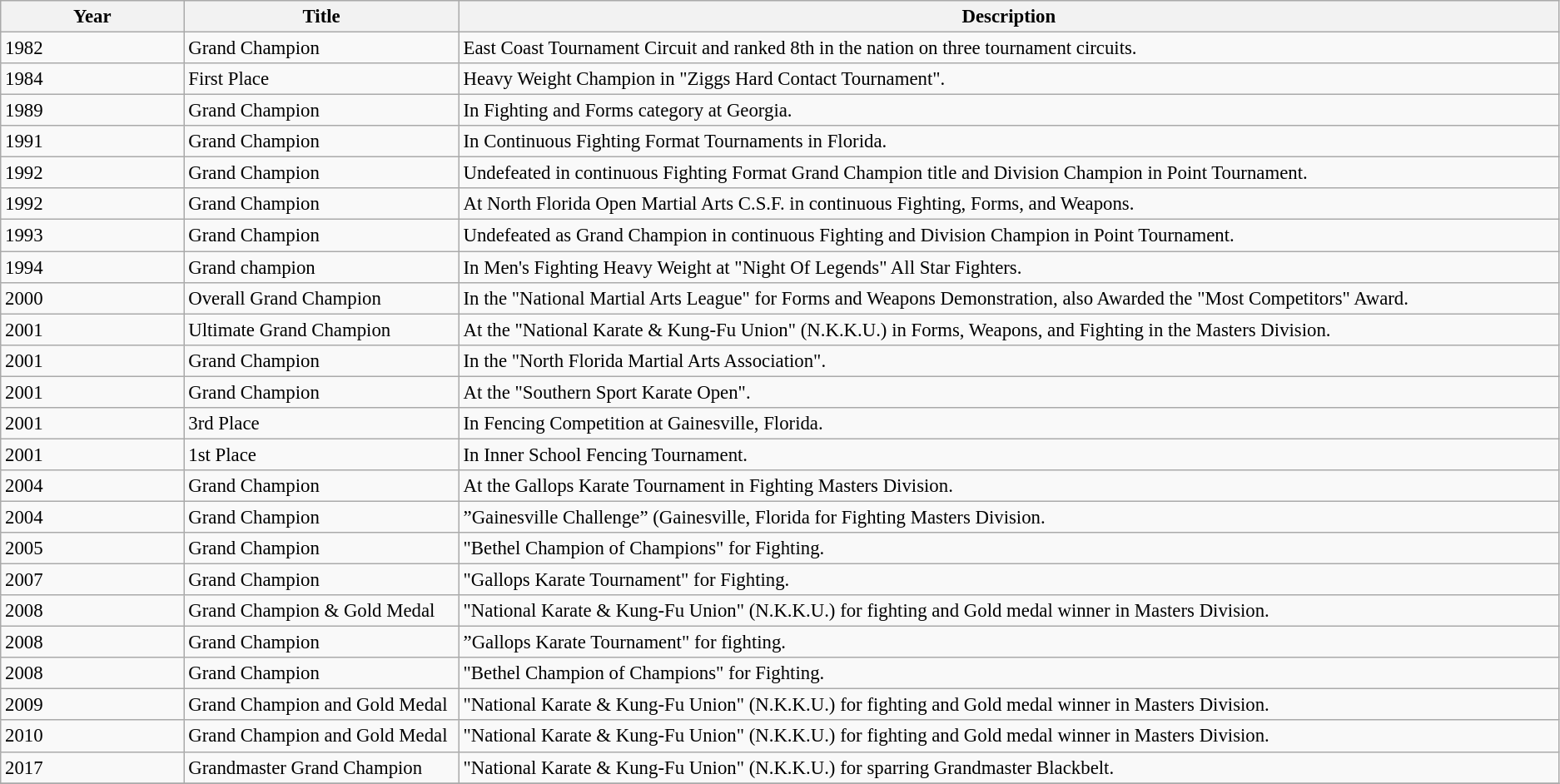<table class="wikitable sortable collapsible" style="font-size: 95%">
<tr>
<th style="width:10%;"Sortable>Year</th>
<th style="width:15%;">Title</th>
<th style="width:60%;">Description</th>
</tr>
<tr>
<td>1982</td>
<td>Grand Champion</td>
<td>East Coast Tournament Circuit and ranked 8th in the nation on three tournament circuits.</td>
</tr>
<tr>
<td>1984</td>
<td>First Place</td>
<td>Heavy Weight Champion in "Ziggs Hard Contact Tournament".</td>
</tr>
<tr>
<td>1989</td>
<td>Grand Champion</td>
<td>In Fighting and Forms category at Georgia.</td>
</tr>
<tr>
<td>1991</td>
<td>Grand Champion</td>
<td>In Continuous Fighting Format Tournaments in Florida.</td>
</tr>
<tr>
<td>1992</td>
<td>Grand Champion</td>
<td>Undefeated in continuous Fighting Format Grand Champion title and Division Champion in Point Tournament.</td>
</tr>
<tr>
<td>1992</td>
<td>Grand Champion</td>
<td>At North Florida Open Martial Arts C.S.F. in continuous Fighting, Forms, and Weapons.</td>
</tr>
<tr>
<td>1993</td>
<td>Grand Champion</td>
<td>Undefeated as Grand Champion in continuous Fighting and Division Champion in Point Tournament.</td>
</tr>
<tr>
<td>1994</td>
<td>Grand champion</td>
<td>In Men's Fighting Heavy Weight at "Night Of Legends" All Star Fighters.</td>
</tr>
<tr>
<td>2000</td>
<td>Overall Grand Champion</td>
<td>In the "National Martial Arts League" for Forms and Weapons Demonstration, also Awarded the "Most Competitors" Award.</td>
</tr>
<tr>
<td>2001</td>
<td>Ultimate Grand Champion</td>
<td>At the "National Karate & Kung-Fu Union" (N.K.K.U.) in Forms, Weapons, and Fighting in the Masters Division.</td>
</tr>
<tr>
<td>2001</td>
<td>Grand Champion</td>
<td>In the "North Florida Martial Arts Association".</td>
</tr>
<tr>
<td>2001</td>
<td>Grand Champion</td>
<td>At the "Southern Sport Karate Open".</td>
</tr>
<tr>
<td>2001</td>
<td>3rd Place</td>
<td>In Fencing Competition at Gainesville, Florida.</td>
</tr>
<tr>
<td>2001</td>
<td>1st Place</td>
<td>In Inner School Fencing Tournament.</td>
</tr>
<tr>
<td>2004</td>
<td>Grand Champion</td>
<td>At the Gallops Karate Tournament in Fighting Masters Division.</td>
</tr>
<tr>
<td>2004</td>
<td>Grand Champion</td>
<td>”Gainesville Challenge” (Gainesville, Florida for Fighting Masters Division.</td>
</tr>
<tr>
<td>2005</td>
<td>Grand Champion</td>
<td>"Bethel Champion of Champions" for Fighting.</td>
</tr>
<tr>
<td>2007</td>
<td>Grand Champion</td>
<td>"Gallops Karate Tournament" for Fighting.</td>
</tr>
<tr>
<td>2008</td>
<td>Grand Champion & Gold Medal</td>
<td>"National Karate & Kung-Fu Union" (N.K.K.U.) for fighting and Gold medal winner in Masters Division.</td>
</tr>
<tr>
<td>2008</td>
<td>Grand Champion</td>
<td>”Gallops Karate Tournament" for fighting.</td>
</tr>
<tr>
<td>2008</td>
<td>Grand Champion</td>
<td>"Bethel Champion of Champions" for Fighting.</td>
</tr>
<tr>
<td>2009</td>
<td>Grand Champion and Gold Medal</td>
<td>"National Karate & Kung-Fu Union" (N.K.K.U.) for fighting and Gold medal winner in Masters Division.</td>
</tr>
<tr>
<td>2010</td>
<td>Grand Champion and Gold Medal</td>
<td>"National Karate & Kung-Fu Union" (N.K.K.U.) for fighting and Gold medal winner in Masters Division.</td>
</tr>
<tr>
<td>2017</td>
<td>Grandmaster Grand Champion</td>
<td>"National Karate & Kung-Fu Union" (N.K.K.U.) for sparring Grandmaster Blackbelt.</td>
</tr>
<tr>
</tr>
</table>
